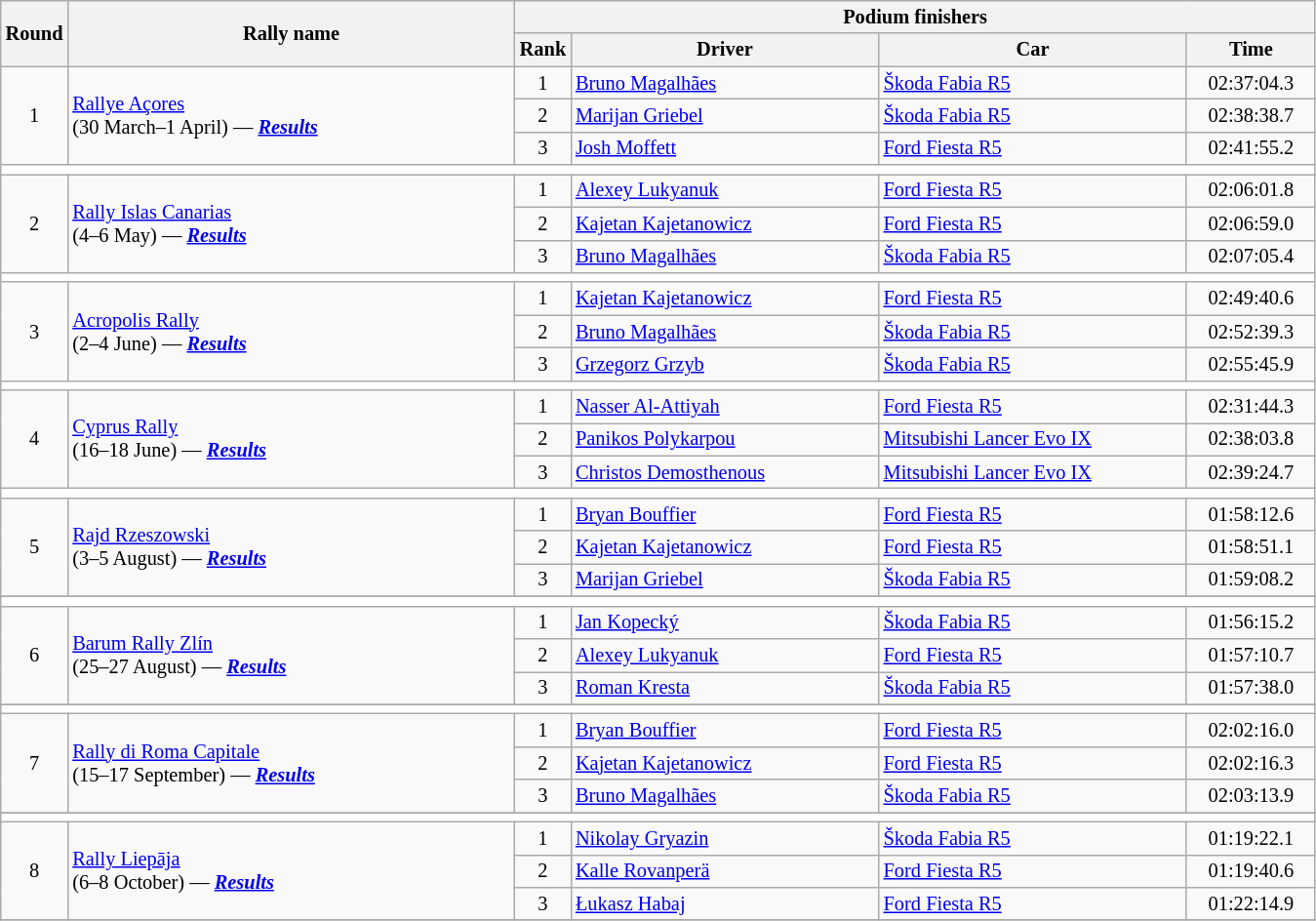<table class="wikitable" style="font-size:85%;">
<tr>
<th rowspan=2>Round</th>
<th style="width:22em" rowspan=2>Rally name</th>
<th colspan=4>Podium finishers</th>
</tr>
<tr>
<th>Rank</th>
<th style="width:15em">Driver</th>
<th style="width:15em">Car</th>
<th style="width:6em">Time</th>
</tr>
<tr>
<td rowspan=3 align=center>1</td>
<td rowspan=3> <a href='#'>Rallye Açores</a><br>(30 March–1 April) — <strong><em><a href='#'>Results</a></em></strong></td>
<td align=center>1</td>
<td> <a href='#'>Bruno Magalhães</a></td>
<td><a href='#'>Škoda Fabia R5</a></td>
<td align=center>02:37:04.3</td>
</tr>
<tr>
<td align=center>2</td>
<td> <a href='#'>Marijan Griebel</a></td>
<td><a href='#'>Škoda Fabia R5</a></td>
<td align=center>02:38:38.7</td>
</tr>
<tr>
<td align=center>3</td>
<td> <a href='#'>Josh Moffett</a></td>
<td><a href='#'>Ford Fiesta R5</a></td>
<td align=center>02:41:55.2</td>
</tr>
<tr style="background:white;">
<td colspan="6"></td>
</tr>
<tr>
<td rowspan=3 align=center>2</td>
<td rowspan=3> <a href='#'>Rally Islas Canarias</a><br>(4–6 May) — <strong><em><a href='#'>Results</a></em></strong></td>
<td align=center>1</td>
<td> <a href='#'>Alexey Lukyanuk</a></td>
<td><a href='#'>Ford Fiesta R5</a></td>
<td align=center>02:06:01.8</td>
</tr>
<tr>
<td align=center>2</td>
<td> <a href='#'>Kajetan Kajetanowicz</a></td>
<td><a href='#'>Ford Fiesta R5</a></td>
<td align=center>02:06:59.0</td>
</tr>
<tr>
<td align=center>3</td>
<td> <a href='#'>Bruno Magalhães</a></td>
<td><a href='#'>Škoda Fabia R5</a></td>
<td align=center>02:07:05.4</td>
</tr>
<tr style="background:white;">
<td colspan="6"></td>
</tr>
<tr>
<td rowspan=3 align=center>3</td>
<td rowspan=3> <a href='#'>Acropolis Rally</a><br>(2–4 June) — <strong><em><a href='#'>Results</a></em></strong></td>
<td align=center>1</td>
<td> <a href='#'>Kajetan Kajetanowicz</a></td>
<td><a href='#'>Ford Fiesta R5</a></td>
<td align=center>02:49:40.6</td>
</tr>
<tr>
<td align=center>2</td>
<td> <a href='#'>Bruno Magalhães</a></td>
<td><a href='#'>Škoda Fabia R5</a></td>
<td align=center>02:52:39.3</td>
</tr>
<tr>
<td align=center>3</td>
<td> <a href='#'>Grzegorz Grzyb</a></td>
<td><a href='#'>Škoda Fabia R5</a></td>
<td align=center>02:55:45.9</td>
</tr>
<tr style="background:white;">
<td colspan="6"></td>
</tr>
<tr>
<td rowspan=3 align=center>4</td>
<td rowspan=3> <a href='#'>Cyprus Rally</a><br>(16–18 June) — <strong><em><a href='#'>Results</a></em></strong></td>
<td align=center>1</td>
<td> <a href='#'>Nasser Al-Attiyah</a></td>
<td><a href='#'>Ford Fiesta R5</a></td>
<td align=center>02:31:44.3</td>
</tr>
<tr>
<td align=center>2</td>
<td> <a href='#'>Panikos Polykarpou</a></td>
<td><a href='#'>Mitsubishi Lancer Evo IX</a></td>
<td align=center>02:38:03.8</td>
</tr>
<tr>
<td align=center>3</td>
<td> <a href='#'>Christos Demosthenous</a></td>
<td><a href='#'>Mitsubishi Lancer Evo IX</a></td>
<td align=center>02:39:24.7</td>
</tr>
<tr style="background:white;">
<td colspan="6"></td>
</tr>
<tr>
<td rowspan=3 align=center>5</td>
<td rowspan=3> <a href='#'>Rajd Rzeszowski</a><br>(3–5 August) — <strong><em><a href='#'>Results</a></em></strong></td>
<td align=center>1</td>
<td> <a href='#'>Bryan Bouffier</a></td>
<td><a href='#'>Ford Fiesta R5</a></td>
<td align=center>01:58:12.6</td>
</tr>
<tr>
<td align=center>2</td>
<td> <a href='#'>Kajetan Kajetanowicz</a></td>
<td><a href='#'>Ford Fiesta R5</a></td>
<td align=center>01:58:51.1</td>
</tr>
<tr>
<td align=center>3</td>
<td> <a href='#'>Marijan Griebel</a></td>
<td><a href='#'>Škoda Fabia R5</a></td>
<td align=center>01:59:08.2</td>
</tr>
<tr>
</tr>
<tr style="background:white;">
<td colspan="6"></td>
</tr>
<tr>
<td rowspan=3 align=center>6</td>
<td rowspan=3> <a href='#'>Barum Rally Zlín</a><br>(25–27 August) — <strong><em><a href='#'>Results</a></em></strong></td>
<td align=center>1</td>
<td> <a href='#'>Jan Kopecký</a></td>
<td><a href='#'>Škoda Fabia R5</a></td>
<td align=center>01:56:15.2</td>
</tr>
<tr>
<td align=center>2</td>
<td> <a href='#'>Alexey Lukyanuk</a></td>
<td><a href='#'>Ford Fiesta R5</a></td>
<td align=center>01:57:10.7</td>
</tr>
<tr>
<td align=center>3</td>
<td> <a href='#'>Roman Kresta</a></td>
<td><a href='#'>Škoda Fabia R5</a></td>
<td align=center>01:57:38.0</td>
</tr>
<tr>
</tr>
<tr style="background:white;">
<td colspan="6"></td>
</tr>
<tr>
<td rowspan=3 align=center>7</td>
<td rowspan=3> <a href='#'>Rally di Roma Capitale</a><br>(15–17 September) — <strong><em><a href='#'>Results</a></em></strong></td>
<td align=center>1</td>
<td> <a href='#'>Bryan Bouffier</a></td>
<td><a href='#'>Ford Fiesta R5</a></td>
<td align=center>02:02:16.0</td>
</tr>
<tr>
<td align=center>2</td>
<td> <a href='#'>Kajetan Kajetanowicz</a></td>
<td><a href='#'>Ford Fiesta R5</a></td>
<td align=center>02:02:16.3</td>
</tr>
<tr>
<td align=center>3</td>
<td> <a href='#'>Bruno Magalhães</a></td>
<td><a href='#'>Škoda Fabia R5</a></td>
<td align=center>02:03:13.9</td>
</tr>
<tr>
</tr>
<tr style="background:white;">
<td colspan="6"></td>
</tr>
<tr>
<td rowspan=3 align=center>8</td>
<td rowspan=3> <a href='#'>Rally Liepāja</a><br>(6–8 October) — <strong><em><a href='#'>Results</a></em></strong></td>
<td align=center>1</td>
<td> <a href='#'>Nikolay Gryazin</a></td>
<td><a href='#'>Škoda Fabia R5</a></td>
<td align=center>01:19:22.1</td>
</tr>
<tr>
<td align=center>2</td>
<td> <a href='#'>Kalle Rovanperä</a></td>
<td><a href='#'>Ford Fiesta R5</a></td>
<td align=center>01:19:40.6</td>
</tr>
<tr>
<td align=center>3</td>
<td> <a href='#'>Łukasz Habaj</a></td>
<td><a href='#'>Ford Fiesta R5</a></td>
<td align=center>01:22:14.9</td>
</tr>
<tr>
</tr>
</table>
